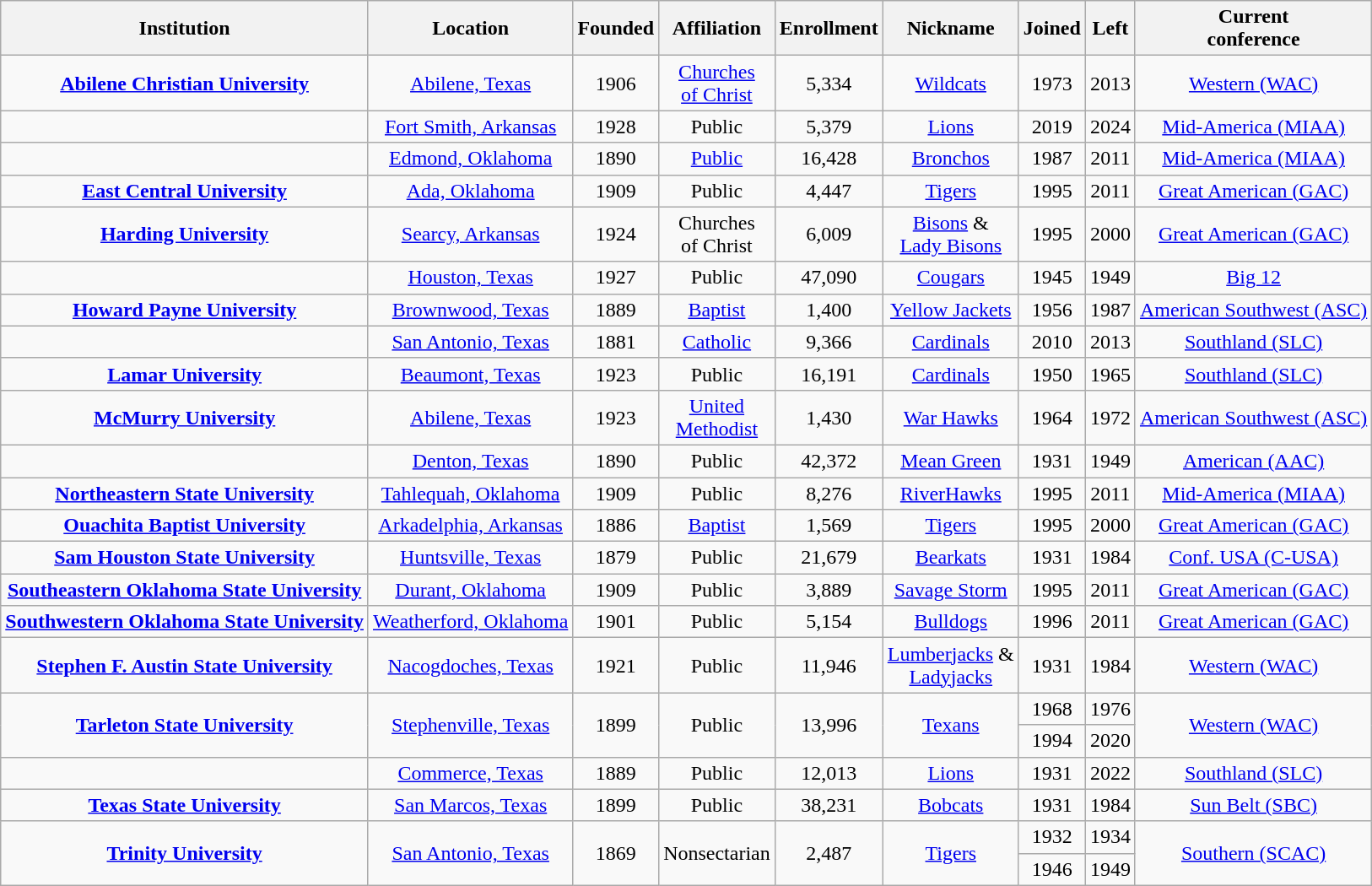<table class="wikitable sortable" style="text-align:center">
<tr>
<th>Institution</th>
<th>Location</th>
<th>Founded</th>
<th>Affiliation</th>
<th>Enrollment</th>
<th>Nickname</th>
<th>Joined</th>
<th>Left</th>
<th>Current<br>conference</th>
</tr>
<tr>
<td><strong><a href='#'>Abilene Christian University</a></strong></td>
<td><a href='#'>Abilene, Texas</a></td>
<td>1906</td>
<td><a href='#'>Churches<br>of Christ</a></td>
<td>5,334</td>
<td><a href='#'>Wildcats</a></td>
<td>1973</td>
<td>2013</td>
<td><a href='#'>Western (WAC)</a></td>
</tr>
<tr>
<td></td>
<td><a href='#'>Fort Smith, Arkansas</a></td>
<td>1928</td>
<td>Public</td>
<td>5,379</td>
<td><a href='#'>Lions</a></td>
<td>2019</td>
<td>2024</td>
<td><a href='#'>Mid-America (MIAA)</a></td>
</tr>
<tr>
<td></td>
<td><a href='#'>Edmond, Oklahoma</a></td>
<td>1890</td>
<td><a href='#'>Public</a></td>
<td>16,428</td>
<td><a href='#'>Bronchos</a></td>
<td>1987</td>
<td>2011</td>
<td><a href='#'>Mid-America (MIAA)</a></td>
</tr>
<tr>
<td><strong><a href='#'>East Central University</a></strong></td>
<td><a href='#'>Ada, Oklahoma</a></td>
<td>1909</td>
<td>Public</td>
<td>4,447</td>
<td><a href='#'>Tigers</a></td>
<td>1995</td>
<td>2011</td>
<td><a href='#'>Great American (GAC)</a></td>
</tr>
<tr>
<td><strong><a href='#'>Harding University</a></strong></td>
<td><a href='#'>Searcy, Arkansas</a></td>
<td>1924</td>
<td>Churches<br>of Christ</td>
<td>6,009</td>
<td><a href='#'>Bisons</a> &<br><a href='#'>Lady Bisons</a></td>
<td>1995</td>
<td>2000</td>
<td><a href='#'>Great American (GAC)</a></td>
</tr>
<tr>
<td></td>
<td><a href='#'>Houston, Texas</a></td>
<td>1927</td>
<td>Public</td>
<td>47,090</td>
<td><a href='#'>Cougars</a></td>
<td>1945</td>
<td>1949</td>
<td><a href='#'>Big 12</a></td>
</tr>
<tr>
<td><strong><a href='#'>Howard Payne University</a></strong></td>
<td><a href='#'>Brownwood, Texas</a></td>
<td>1889</td>
<td><a href='#'>Baptist</a></td>
<td>1,400</td>
<td><a href='#'>Yellow Jackets</a></td>
<td>1956</td>
<td>1987</td>
<td nowrap><a href='#'>American Southwest (ASC)</a></td>
</tr>
<tr>
<td></td>
<td><a href='#'>San Antonio, Texas</a></td>
<td>1881</td>
<td><a href='#'>Catholic</a><br></td>
<td>9,366</td>
<td><a href='#'>Cardinals</a></td>
<td>2010</td>
<td>2013</td>
<td><a href='#'>Southland (SLC)</a></td>
</tr>
<tr>
<td><strong><a href='#'>Lamar University</a></strong></td>
<td><a href='#'>Beaumont, Texas</a></td>
<td>1923</td>
<td>Public</td>
<td>16,191</td>
<td><a href='#'>Cardinals</a></td>
<td>1950</td>
<td>1965</td>
<td><a href='#'>Southland (SLC)</a></td>
</tr>
<tr>
<td><strong><a href='#'>McMurry University</a></strong></td>
<td><a href='#'>Abilene, Texas</a></td>
<td>1923</td>
<td><a href='#'>United<br>Methodist</a></td>
<td>1,430</td>
<td><a href='#'>War Hawks</a></td>
<td>1964</td>
<td>1972</td>
<td><a href='#'>American Southwest (ASC)</a></td>
</tr>
<tr>
<td></td>
<td><a href='#'>Denton, Texas</a></td>
<td>1890</td>
<td>Public</td>
<td>42,372</td>
<td><a href='#'>Mean Green</a></td>
<td>1931</td>
<td>1949</td>
<td><a href='#'>American (AAC)</a></td>
</tr>
<tr>
<td><strong><a href='#'>Northeastern State University</a></strong></td>
<td><a href='#'>Tahlequah, Oklahoma</a></td>
<td>1909</td>
<td>Public</td>
<td>8,276</td>
<td><a href='#'>RiverHawks</a></td>
<td>1995</td>
<td>2011</td>
<td><a href='#'>Mid-America (MIAA)</a></td>
</tr>
<tr>
<td><strong><a href='#'>Ouachita Baptist University</a></strong></td>
<td><a href='#'>Arkadelphia, Arkansas</a></td>
<td>1886</td>
<td><a href='#'>Baptist</a></td>
<td>1,569</td>
<td><a href='#'>Tigers</a></td>
<td>1995</td>
<td>2000</td>
<td><a href='#'>Great American (GAC)</a></td>
</tr>
<tr>
<td><strong><a href='#'>Sam Houston State University</a></strong></td>
<td><a href='#'>Huntsville, Texas</a></td>
<td>1879</td>
<td>Public</td>
<td>21,679</td>
<td><a href='#'>Bearkats</a></td>
<td>1931</td>
<td>1984</td>
<td><a href='#'>Conf. USA (C-USA)</a></td>
</tr>
<tr>
<td><strong><a href='#'>Southeastern Oklahoma State University</a></strong></td>
<td><a href='#'>Durant, Oklahoma</a></td>
<td>1909</td>
<td>Public</td>
<td>3,889</td>
<td><a href='#'>Savage Storm</a></td>
<td>1995</td>
<td>2011</td>
<td><a href='#'>Great American (GAC)</a></td>
</tr>
<tr>
<td><strong><a href='#'>Southwestern Oklahoma State University</a></strong></td>
<td><a href='#'>Weatherford, Oklahoma</a></td>
<td>1901</td>
<td>Public</td>
<td>5,154</td>
<td><a href='#'>Bulldogs</a></td>
<td>1996</td>
<td>2011</td>
<td><a href='#'>Great American (GAC)</a></td>
</tr>
<tr>
<td><strong><a href='#'>Stephen F. Austin State University</a></strong></td>
<td><a href='#'>Nacogdoches, Texas</a></td>
<td>1921</td>
<td>Public</td>
<td>11,946</td>
<td nowrap><a href='#'>Lumberjacks</a> &<br><a href='#'>Ladyjacks</a></td>
<td>1931</td>
<td>1984</td>
<td><a href='#'>Western (WAC)</a></td>
</tr>
<tr>
<td rowspan="2"><strong><a href='#'>Tarleton State University</a></strong></td>
<td rowspan="2"><a href='#'>Stephenville, Texas</a></td>
<td rowspan="2">1899</td>
<td rowspan="2">Public</td>
<td rowspan="2">13,996</td>
<td rowspan="2"><a href='#'>Texans</a></td>
<td>1968</td>
<td>1976</td>
<td rowspan="2"><a href='#'>Western (WAC)</a></td>
</tr>
<tr>
<td>1994</td>
<td>2020</td>
</tr>
<tr>
<td></td>
<td><a href='#'>Commerce, Texas</a></td>
<td>1889</td>
<td>Public</td>
<td>12,013</td>
<td><a href='#'>Lions</a></td>
<td>1931</td>
<td>2022</td>
<td><a href='#'>Southland (SLC)</a></td>
</tr>
<tr>
<td><strong><a href='#'>Texas State University</a></strong></td>
<td><a href='#'>San Marcos, Texas</a></td>
<td>1899</td>
<td>Public</td>
<td>38,231</td>
<td><a href='#'>Bobcats</a></td>
<td>1931</td>
<td>1984</td>
<td><a href='#'>Sun Belt (SBC)</a></td>
</tr>
<tr>
<td rowspan="2"><strong><a href='#'>Trinity University</a></strong></td>
<td rowspan="2"><a href='#'>San Antonio, Texas</a></td>
<td rowspan="2">1869</td>
<td rowspan="2">Nonsectarian</td>
<td rowspan="2">2,487</td>
<td rowspan="2"><a href='#'>Tigers</a></td>
<td>1932</td>
<td>1934</td>
<td rowspan="2"><a href='#'>Southern (SCAC)</a></td>
</tr>
<tr>
<td>1946</td>
<td>1949</td>
</tr>
</table>
